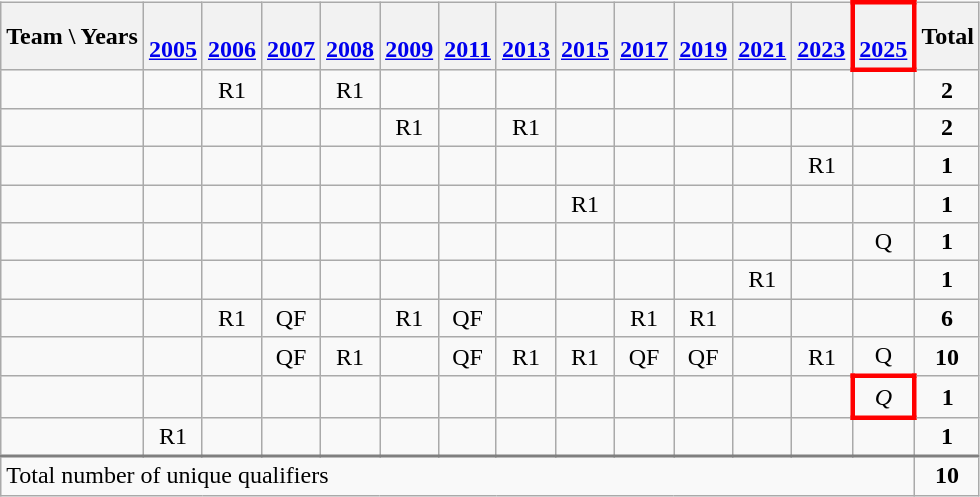<table class="wikitable" style="text-align:center">
<tr>
<th>Team \ Years</th>
<th><br><a href='#'>2005</a></th>
<th><br><a href='#'>2006</a></th>
<th><br><a href='#'>2007</a></th>
<th><br><a href='#'>2008</a></th>
<th><br><a href='#'>2009</a></th>
<th><br><a href='#'>2011</a></th>
<th><br><a href='#'>2013</a></th>
<th><br><a href='#'>2015</a></th>
<th><br><a href='#'>2017</a></th>
<th><br><a href='#'>2019</a></th>
<th><br><a href='#'>2021</a></th>
<th><br><a href='#'>2023</a></th>
<th style="border:3px solid red"><br><a href='#'>2025</a></th>
<th>Total</th>
</tr>
<tr>
<td align=left></td>
<td></td>
<td>R1</td>
<td></td>
<td>R1</td>
<td></td>
<td></td>
<td></td>
<td></td>
<td></td>
<td></td>
<td></td>
<td></td>
<td></td>
<td><strong>2</strong></td>
</tr>
<tr>
<td align=left></td>
<td></td>
<td></td>
<td></td>
<td></td>
<td>R1</td>
<td></td>
<td>R1</td>
<td></td>
<td></td>
<td></td>
<td></td>
<td></td>
<td></td>
<td><strong>2</strong></td>
</tr>
<tr>
<td align=left></td>
<td></td>
<td></td>
<td></td>
<td></td>
<td></td>
<td></td>
<td></td>
<td></td>
<td></td>
<td></td>
<td></td>
<td>R1</td>
<td></td>
<td><strong>1</strong></td>
</tr>
<tr>
<td align=left></td>
<td></td>
<td></td>
<td></td>
<td></td>
<td></td>
<td></td>
<td></td>
<td>R1</td>
<td></td>
<td></td>
<td></td>
<td></td>
<td></td>
<td><strong>1</strong></td>
</tr>
<tr>
<td align=left></td>
<td></td>
<td></td>
<td></td>
<td></td>
<td></td>
<td></td>
<td></td>
<td></td>
<td></td>
<td></td>
<td></td>
<td></td>
<td>Q</td>
<td><strong>1</strong></td>
</tr>
<tr>
<td align=left></td>
<td></td>
<td></td>
<td></td>
<td></td>
<td></td>
<td></td>
<td></td>
<td></td>
<td></td>
<td></td>
<td>R1</td>
<td></td>
<td></td>
<td><strong>1</strong></td>
</tr>
<tr>
<td align=left></td>
<td></td>
<td>R1</td>
<td>QF</td>
<td></td>
<td>R1</td>
<td>QF</td>
<td></td>
<td></td>
<td>R1</td>
<td>R1</td>
<td></td>
<td></td>
<td></td>
<td><strong>6</strong></td>
</tr>
<tr>
<td align=left></td>
<td></td>
<td></td>
<td>QF</td>
<td>R1</td>
<td></td>
<td>QF</td>
<td>R1</td>
<td>R1</td>
<td>QF</td>
<td>QF</td>
<td></td>
<td>R1</td>
<td>Q</td>
<td><strong>10</strong></td>
</tr>
<tr>
<td align=left></td>
<td></td>
<td></td>
<td></td>
<td></td>
<td></td>
<td></td>
<td></td>
<td></td>
<td></td>
<td></td>
<td></td>
<td></td>
<td ! style="border:3px solid red"><em>Q</em></td>
<td><strong>1</strong></td>
</tr>
<tr>
<td align=left></td>
<td>R1</td>
<td></td>
<td></td>
<td></td>
<td></td>
<td></td>
<td></td>
<td></td>
<td></td>
<td></td>
<td></td>
<td></td>
<td></td>
<td><strong>1</strong></td>
</tr>
<tr style="border-top: 2px solid grey">
<td align=left colspan=14>Total number of unique qualifiers</td>
<td><strong>10</strong></td>
</tr>
</table>
